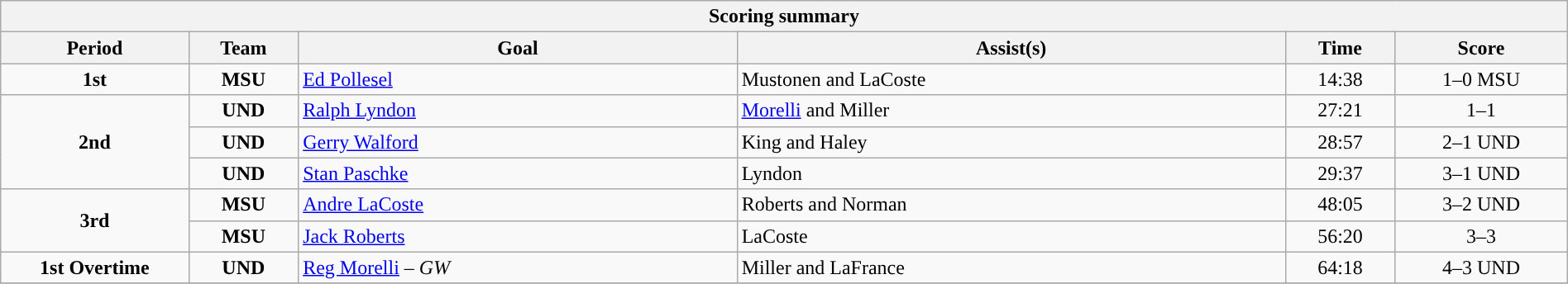<table style="width:100%;" class="wikitable">
<tr>
<th colspan=6>Scoring summary</th>
</tr>
<tr>
<th style="width:12%;">Period</th>
<th style="width:7%;">Team</th>
<th style="width:28%;">Goal</th>
<th style="width:35%;">Assist(s)</th>
<th style="width:7%;">Time</th>
<th style="width:11%;">Score</th>
</tr>
<tr>
<td style="text-align:center;" rowspan="1"><strong>1st</strong></td>
<td align=center><strong>MSU</strong></td>
<td><a href='#'>Ed Pollesel</a></td>
<td>Mustonen and LaCoste</td>
<td align=center>14:38</td>
<td align=center>1–0 MSU</td>
</tr>
<tr>
<td style="text-align:center;" rowspan="3"><strong>2nd</strong></td>
<td align=center><strong>UND</strong></td>
<td><a href='#'>Ralph Lyndon</a></td>
<td><a href='#'>Morelli</a> and Miller</td>
<td align=center>27:21</td>
<td align=center>1–1</td>
</tr>
<tr>
<td align=center><strong>UND</strong></td>
<td><a href='#'>Gerry Walford</a></td>
<td>King and Haley</td>
<td align=center>28:57</td>
<td align=center>2–1 UND</td>
</tr>
<tr>
<td align=center><strong>UND</strong></td>
<td><a href='#'>Stan Paschke</a></td>
<td>Lyndon</td>
<td align=center>29:37</td>
<td align=center>3–1 UND</td>
</tr>
<tr>
<td style="text-align:center;" rowspan="2"><strong>3rd</strong></td>
<td align=center><strong>MSU</strong></td>
<td><a href='#'>Andre LaCoste</a></td>
<td>Roberts and Norman</td>
<td align=center>48:05</td>
<td align=center>3–2 UND</td>
</tr>
<tr>
<td align=center><strong>MSU</strong></td>
<td><a href='#'>Jack Roberts</a></td>
<td>LaCoste</td>
<td align=center>56:20</td>
<td align=center>3–3</td>
</tr>
<tr>
<td style="text-align:center;" rowspan="1"><strong>1st Overtime</strong></td>
<td align=center><strong>UND</strong></td>
<td><a href='#'>Reg Morelli</a> – <em>GW</em></td>
<td>Miller and LaFrance</td>
<td align=center>64:18</td>
<td align=center>4–3 UND</td>
</tr>
<tr>
</tr>
</table>
